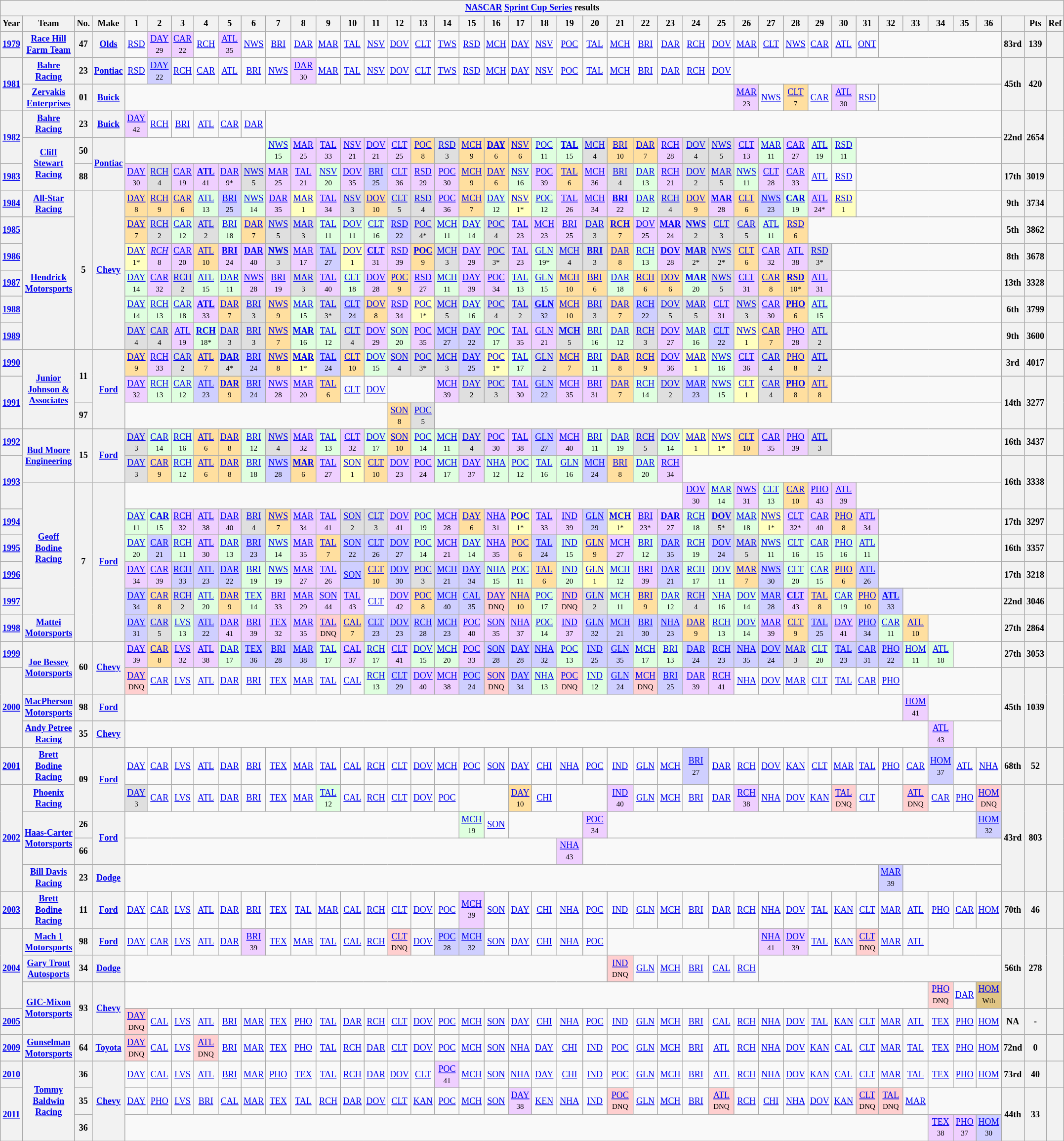<table class="wikitable" style="text-align:center; font-size:75%">
<tr>
<th colspan=45><a href='#'>NASCAR</a> <a href='#'>Sprint Cup Series</a> results</th>
</tr>
<tr>
<th>Year</th>
<th>Team</th>
<th>No.</th>
<th>Make</th>
<th>1</th>
<th>2</th>
<th>3</th>
<th>4</th>
<th>5</th>
<th>6</th>
<th>7</th>
<th>8</th>
<th>9</th>
<th>10</th>
<th>11</th>
<th>12</th>
<th>13</th>
<th>14</th>
<th>15</th>
<th>16</th>
<th>17</th>
<th>18</th>
<th>19</th>
<th>20</th>
<th>21</th>
<th>22</th>
<th>23</th>
<th>24</th>
<th>25</th>
<th>26</th>
<th>27</th>
<th>28</th>
<th>29</th>
<th>30</th>
<th>31</th>
<th>32</th>
<th>33</th>
<th>34</th>
<th>35</th>
<th>36</th>
<th></th>
<th>Pts</th>
<th>Ref</th>
</tr>
<tr>
<th><a href='#'>1979</a></th>
<th><a href='#'>Race Hill Farm Team</a></th>
<th>47</th>
<th><a href='#'>Olds</a></th>
<td><a href='#'>RSD</a></td>
<td style="background:#EFCFFF;"><a href='#'>DAY</a><br><small>29</small></td>
<td style="background:#EFCFFF;"><a href='#'>CAR</a><br><small>22</small></td>
<td><a href='#'>RCH</a></td>
<td style="background:#EFCFFF;"><a href='#'>ATL</a><br><small>35</small></td>
<td><a href='#'>NWS</a></td>
<td><a href='#'>BRI</a></td>
<td><a href='#'>DAR</a></td>
<td><a href='#'>MAR</a></td>
<td><a href='#'>TAL</a></td>
<td><a href='#'>NSV</a></td>
<td><a href='#'>DOV</a></td>
<td><a href='#'>CLT</a></td>
<td><a href='#'>TWS</a></td>
<td><a href='#'>RSD</a></td>
<td><a href='#'>MCH</a></td>
<td><a href='#'>DAY</a></td>
<td><a href='#'>NSV</a></td>
<td><a href='#'>POC</a></td>
<td><a href='#'>TAL</a></td>
<td><a href='#'>MCH</a></td>
<td><a href='#'>BRI</a></td>
<td><a href='#'>DAR</a></td>
<td><a href='#'>RCH</a></td>
<td><a href='#'>DOV</a></td>
<td><a href='#'>MAR</a></td>
<td><a href='#'>CLT</a></td>
<td><a href='#'>NWS</a></td>
<td><a href='#'>CAR</a></td>
<td><a href='#'>ATL</a></td>
<td><a href='#'>ONT</a></td>
<td colspan=5></td>
<th>83rd</th>
<th>139</th>
<th></th>
</tr>
<tr>
<th rowspan=2><a href='#'>1981</a></th>
<th><a href='#'>Bahre Racing</a></th>
<th>23</th>
<th><a href='#'>Pontiac</a></th>
<td><a href='#'>RSD</a></td>
<td style="background:#CFCFFF;"><a href='#'>DAY</a><br><small>22</small></td>
<td><a href='#'>RCH</a></td>
<td><a href='#'>CAR</a></td>
<td><a href='#'>ATL</a></td>
<td><a href='#'>BRI</a></td>
<td><a href='#'>NWS</a></td>
<td style="background:#EFCFFF;"><a href='#'>DAR</a><br><small>30</small></td>
<td><a href='#'>MAR</a></td>
<td><a href='#'>TAL</a></td>
<td><a href='#'>NSV</a></td>
<td><a href='#'>DOV</a></td>
<td><a href='#'>CLT</a></td>
<td><a href='#'>TWS</a></td>
<td><a href='#'>RSD</a></td>
<td><a href='#'>MCH</a></td>
<td><a href='#'>DAY</a></td>
<td><a href='#'>NSV</a></td>
<td><a href='#'>POC</a></td>
<td><a href='#'>TAL</a></td>
<td><a href='#'>MCH</a></td>
<td><a href='#'>BRI</a></td>
<td><a href='#'>DAR</a></td>
<td><a href='#'>RCH</a></td>
<td><a href='#'>DOV</a></td>
<td colspan=11></td>
<th rowspan=2>45th</th>
<th rowspan=2>420</th>
<th rowspan=2></th>
</tr>
<tr>
<th><a href='#'>Zervakis Enterprises</a></th>
<th>01</th>
<th><a href='#'>Buick</a></th>
<td colspan=25></td>
<td style="background:#EFCFFF;"><a href='#'>MAR</a><br><small>23</small></td>
<td><a href='#'>NWS</a></td>
<td style="background:#FFDF9F;"><a href='#'>CLT</a><br><small>7</small></td>
<td><a href='#'>CAR</a></td>
<td style="background:#EFCFFF;"><a href='#'>ATL</a><br><small>30</small></td>
<td><a href='#'>RSD</a></td>
<td colspan=5></td>
</tr>
<tr>
<th rowspan=2><a href='#'>1982</a></th>
<th><a href='#'>Bahre Racing</a></th>
<th>23</th>
<th><a href='#'>Buick</a></th>
<td style="background:#EFCFFF;"><a href='#'>DAY</a><br><small>42</small></td>
<td><a href='#'>RCH</a></td>
<td><a href='#'>BRI</a></td>
<td><a href='#'>ATL</a></td>
<td><a href='#'>CAR</a></td>
<td><a href='#'>DAR</a></td>
<td colspan=30></td>
<th rowspan=2>22nd</th>
<th rowspan=2>2654</th>
<th rowspan=2></th>
</tr>
<tr>
<th rowspan=2><a href='#'>Cliff Stewart Racing</a></th>
<th>50</th>
<th rowspan=2><a href='#'>Pontiac</a></th>
<td colspan=6></td>
<td style="background:#DFFFDF;"><a href='#'>NWS</a><br><small>15</small></td>
<td style="background:#EFCFFF;"><a href='#'>MAR</a><br><small>25</small></td>
<td style="background:#EFCFFF;"><a href='#'>TAL</a><br><small>33</small></td>
<td style="background:#EFCFFF;"><a href='#'>NSV</a><br><small>21</small></td>
<td style="background:#EFCFFF;"><a href='#'>DOV</a><br><small>21</small></td>
<td style="background:#EFCFFF;"><a href='#'>CLT</a><br><small>25</small></td>
<td style="background:#FFDF9F;"><a href='#'>POC</a><br><small>8</small></td>
<td style="background:#DFDFDF;"><a href='#'>RSD</a><br><small>3</small></td>
<td style="background:#FFDF9F;"><a href='#'>MCH</a><br><small>9</small></td>
<td style="background:#FFDF9F;"><strong><a href='#'>DAY</a></strong><br><small>6</small></td>
<td style="background:#FFDF9F;"><a href='#'>NSV</a><br><small>6</small></td>
<td style="background:#DFFFDF;"><a href='#'>POC</a><br><small>11</small></td>
<td style="background:#DFFFDF;"><strong><a href='#'>TAL</a></strong><br><small>15</small></td>
<td style="background:#DFDFDF;"><a href='#'>MCH</a><br><small>4</small></td>
<td style="background:#FFDF9F;"><a href='#'>BRI</a><br><small>10</small></td>
<td style="background:#FFDF9F;"><a href='#'>DAR</a><br><small>7</small></td>
<td style="background:#EFCFFF;"><a href='#'>RCH</a><br><small>28</small></td>
<td style="background:#DFDFDF;"><a href='#'>DOV</a><br><small>4</small></td>
<td style="background:#DFDFDF;"><a href='#'>NWS</a><br><small>5</small></td>
<td style="background:#EFCFFF;"><a href='#'>CLT</a><br><small>13</small></td>
<td style="background:#DFFFDF;"><a href='#'>MAR</a><br><small>11</small></td>
<td style="background:#EFCFFF;"><a href='#'>CAR</a><br><small>27</small></td>
<td style="background:#DFFFDF;"><a href='#'>ATL</a><br><small>19</small></td>
<td style="background:#DFFFDF;"><a href='#'>RSD</a><br><small>11</small></td>
<td colspan=6></td>
</tr>
<tr>
<th><a href='#'>1983</a></th>
<th>88</th>
<td style="background:#EFCFFF;"><a href='#'>DAY</a><br><small>30</small></td>
<td style="background:#DFDFDF;"><a href='#'>RCH</a><br><small>4</small></td>
<td style="background:#EFCFFF;"><a href='#'>CAR</a><br><small>19</small></td>
<td style="background:#EFCFFF;"><strong><a href='#'>ATL</a></strong><br><small>41</small></td>
<td style="background:#EFCFFF;"><a href='#'>DAR</a><br><small>9*</small></td>
<td style="background:#DFDFDF;"><a href='#'>NWS</a><br><small>5</small></td>
<td style="background:#EFCFFF;"><a href='#'>MAR</a><br><small>25</small></td>
<td style="background:#EFCFFF;"><a href='#'>TAL</a><br><small>21</small></td>
<td style="background:#DFFFDF;"><a href='#'>NSV</a><br><small>20</small></td>
<td style="background:#EFCFFF;"><a href='#'>DOV</a><br><small>35</small></td>
<td style="background:#CFCFFF;"><a href='#'>BRI</a><br><small>25</small></td>
<td style="background:#EFCFFF;"><a href='#'>CLT</a><br><small>36</small></td>
<td style="background:#EFCFFF;"><a href='#'>RSD</a><br><small>29</small></td>
<td style="background:#EFCFFF;"><a href='#'>POC</a><br><small>30</small></td>
<td style="background:#FFDF9F;"><a href='#'>MCH</a><br><small>9</small></td>
<td style="background:#FFDF9F;"><a href='#'>DAY</a><br><small>6</small></td>
<td style="background:#DFFFDF;"><a href='#'>NSV</a><br><small>16</small></td>
<td style="background:#EFCFFF;"><a href='#'>POC</a><br><small>39</small></td>
<td style="background:#FFDF9F;"><a href='#'>TAL</a><br><small>6</small></td>
<td style="background:#EFCFFF;"><a href='#'>MCH</a><br><small>36</small></td>
<td style="background:#DFDFDF;"><a href='#'>BRI</a><br><small>4</small></td>
<td style="background:#DFFFDF;"><a href='#'>DAR</a><br><small>13</small></td>
<td style="background:#EFCFFF;"><a href='#'>RCH</a><br><small>21</small></td>
<td style="background:#DFDFDF;"><a href='#'>DOV</a><br><small>2</small></td>
<td style="background:#DFDFDF;"><a href='#'>MAR</a><br><small>5</small></td>
<td style="background:#DFFFDF;"><a href='#'>NWS</a><br><small>11</small></td>
<td style="background:#EFCFFF;"><a href='#'>CLT</a><br><small>28</small></td>
<td style="background:#EFCFFF;"><a href='#'>CAR</a><br><small>33</small></td>
<td><a href='#'>ATL</a></td>
<td><a href='#'>RSD</a></td>
<td colspan=6></td>
<th>17th</th>
<th>3019</th>
<th></th>
</tr>
<tr>
<th><a href='#'>1984</a></th>
<th><a href='#'>All-Star Racing</a></th>
<th rowspan=6>5</th>
<th rowspan=6><a href='#'>Chevy</a></th>
<td style="background:#FFDF9F;"><a href='#'>DAY</a><br><small>8</small></td>
<td style="background:#FFDF9F;"><a href='#'>RCH</a><br><small>9</small></td>
<td style="background:#FFDF9F;"><a href='#'>CAR</a><br><small>6</small></td>
<td style="background:#DFFFDF;"><a href='#'>ATL</a><br><small>13</small></td>
<td style="background:#CFCFFF;"><a href='#'>BRI</a><br><small>25</small></td>
<td style="background:#DFFFDF;"><a href='#'>NWS</a><br><small>14</small></td>
<td style="background:#EFCFFF;"><a href='#'>DAR</a><br><small>35</small></td>
<td style="background:#FFFFBF;"><a href='#'>MAR</a><br><small>1</small></td>
<td style="background:#EFCFFF;"><a href='#'>TAL</a><br><small>34</small></td>
<td style="background:#DFDFDF;"><a href='#'>NSV</a><br><small>3</small></td>
<td style="background:#FFDF9F;"><a href='#'>DOV</a><br><small>10</small></td>
<td style="background:#DFDFDF;"><a href='#'>CLT</a><br><small>5</small></td>
<td style="background:#DFDFDF;"><a href='#'>RSD</a><br><small>4</small></td>
<td style="background:#EFCFFF;"><a href='#'>POC</a><br><small>36</small></td>
<td style="background:#FFDF9F;"><a href='#'>MCH</a><br><small>7</small></td>
<td style="background:#DFFFDF;"><a href='#'>DAY</a><br><small>12</small></td>
<td style="background:#FFFFBF;"><a href='#'>NSV</a><br><small>1*</small></td>
<td style="background:#DFFFDF;"><a href='#'>POC</a><br><small>12</small></td>
<td style="background:#EFCFFF;"><a href='#'>TAL</a><br><small>26</small></td>
<td style="background:#EFCFFF;"><a href='#'>MCH</a><br><small>34</small></td>
<td style="background:#EFCFFF;"><strong><a href='#'>BRI</a></strong><br><small>22</small></td>
<td style="background:#DFFFDF;"><a href='#'>DAR</a><br><small>12</small></td>
<td style="background:#DFDFDF;"><a href='#'>RCH</a><br><small>4</small></td>
<td style="background:#FFDF9F;"><a href='#'>DOV</a><br><small>9</small></td>
<td style="background:#EFCFFF;"><strong><a href='#'>MAR</a></strong><br><small>28</small></td>
<td style="background:#FFDF9F;"><a href='#'>CLT</a><br><small>6</small></td>
<td style="background:#CFCFFF;"><a href='#'>NWS</a><br><small>23</small></td>
<td style="background:#DFFFDF;"><strong><a href='#'>CAR</a></strong><br><small>19</small></td>
<td style="background:#EFCFFF;"><a href='#'>ATL</a><br><small>24*</small></td>
<td style="background:#FFFFBF;"><a href='#'>RSD</a><br><small>1</small></td>
<td colspan=6></td>
<th>9th</th>
<th>3734</th>
<th></th>
</tr>
<tr>
<th><a href='#'>1985</a></th>
<th rowspan=5><a href='#'>Hendrick Motorsports</a></th>
<td style="background:#FFDF9F;"><a href='#'>DAY</a><br><small>7</small></td>
<td style="background:#DFDFDF;"><a href='#'>RCH</a><br><small>2</small></td>
<td style="background:#DFFFDF;"><a href='#'>CAR</a><br><small>12</small></td>
<td style="background:#DFDFDF;"><a href='#'>ATL</a><br><small>2</small></td>
<td style="background:#DFFFDF;"><a href='#'>BRI</a><br><small>18</small></td>
<td style="background:#FFDF9F;"><a href='#'>DAR</a><br><small>7</small></td>
<td style="background:#DFDFDF;"><a href='#'>NWS</a><br><small>5</small></td>
<td style="background:#DFDFDF;"><a href='#'>MAR</a><br><small>3</small></td>
<td style="background:#DFFFDF;"><a href='#'>TAL</a><br><small>11</small></td>
<td style="background:#DFFFDF;"><a href='#'>DOV</a><br><small>11</small></td>
<td style="background:#DFFFDF;"><a href='#'>CLT</a><br><small>16</small></td>
<td style="background:#CFCFFF;"><a href='#'>RSD</a><br><small>22</small></td>
<td style="background:#DFDFDF;"><a href='#'>POC</a><br><small>4*</small></td>
<td style="background:#DFFFDF;"><a href='#'>MCH</a><br><small>11</small></td>
<td style="background:#DFFFDF;"><a href='#'>DAY</a><br><small>14</small></td>
<td style="background:#DFDFDF;"><a href='#'>POC</a><br><small>4</small></td>
<td style="background:#EFCFFF;"><a href='#'>TAL</a><br><small>23</small></td>
<td style="background:#EFCFFF;"><a href='#'>MCH</a><br><small>23</small></td>
<td style="background:#EFCFFF;"><a href='#'>BRI</a><br><small>25</small></td>
<td style="background:#DFDFDF;"><a href='#'>DAR</a><br><small>3</small></td>
<td style="background:#FFDF9F;"><strong><a href='#'>RCH</a></strong><br><small>7</small></td>
<td style="background:#EFCFFF;"><a href='#'>DOV</a><br><small>25</small></td>
<td style="background:#EFCFFF;"><strong><a href='#'>MAR</a></strong><br><small>24</small></td>
<td style="background:#DFDFDF;"><strong><a href='#'>NWS</a></strong><br><small>2</small></td>
<td style="background:#DFDFDF;"><a href='#'>CLT</a><br><small>3</small></td>
<td style="background:#DFDFDF;"><a href='#'>CAR</a><br><small>5</small></td>
<td style="background:#DFFFDF;"><a href='#'>ATL</a><br><small>11</small></td>
<td style="background:#FFDF9F;"><a href='#'>RSD</a><br><small>6</small></td>
<td colspan=8></td>
<th>5th</th>
<th>3862</th>
<th></th>
</tr>
<tr>
<th><a href='#'>1986</a></th>
<td style="background:#FFFFBF;"><a href='#'>DAY</a><br><small>1*</small></td>
<td style="background:#EFCFFF;"><em><a href='#'>RCH</a></em><br><small>8</small></td>
<td style="background:#EFCFFF;"><a href='#'>CAR</a><br><small>20</small></td>
<td style="background:#FFDF9F;"><a href='#'>ATL</a><br><small>10</small></td>
<td style="background:#EFCFFF;"><strong><a href='#'>BRI</a></strong><br><small>24</small></td>
<td style="background:#EFCFFF;"><strong><a href='#'>DAR</a></strong><br><small>40</small></td>
<td style="background:#DFDFDF;"><strong><a href='#'>NWS</a></strong><br><small>3</small></td>
<td style="background:#EFCFFF;"><a href='#'>MAR</a><br><small>17</small></td>
<td style="background:#CFCFFF;"><a href='#'>TAL</a><br><small>27</small></td>
<td style="background:#FFFFBF;"><a href='#'>DOV</a><br><small>1</small></td>
<td style="background:#EFCFFF;"><strong><a href='#'>CLT</a></strong><br><small>31</small></td>
<td style="background:#EFCFFF;"><a href='#'>RSD</a><br><small>39</small></td>
<td style="background:#FFDF9F;"><strong><a href='#'>POC</a></strong><br><small>9</small></td>
<td style="background:#DFDFDF;"><a href='#'>MCH</a><br><small>3</small></td>
<td style="background:#EFCFFF;"><a href='#'>DAY</a><br><small>29</small></td>
<td style="background:#DFDFDF;"><a href='#'>POC</a><br><small>3*</small></td>
<td style="background:#EFCFFF;"><a href='#'>TAL</a><br><small>23</small></td>
<td style="background:#DFFFDF;"><a href='#'>GLN</a><br><small>19*</small></td>
<td style="background:#DFDFDF;"><a href='#'>MCH</a><br><small>4</small></td>
<td style="background:#DFDFDF;"><strong><a href='#'>BRI</a></strong><br><small>3</small></td>
<td style="background:#FFDF9F;"><a href='#'>DAR</a><br><small>8</small></td>
<td style="background:#DFFFDF;"><a href='#'>RCH</a><br><small>13</small></td>
<td style="background:#EFCFFF;"><strong><a href='#'>DOV</a></strong><br><small>28</small></td>
<td style="background:#DFDFDF;"><strong><a href='#'>MAR</a></strong><br><small>2*</small></td>
<td style="background:#DFDFDF;"><a href='#'>NWS</a><br><small>2*</small></td>
<td style="background:#FFDF9F;"><a href='#'>CLT</a><br><small>6</small></td>
<td style="background:#EFCFFF;"><a href='#'>CAR</a><br><small>32</small></td>
<td style="background:#EFCFFF;"><a href='#'>ATL</a><br><small>38</small></td>
<td style="background:#DFDFDF;"><a href='#'>RSD</a><br><small>3*</small></td>
<td colspan=7></td>
<th>8th</th>
<th>3678</th>
<th></th>
</tr>
<tr>
<th><a href='#'>1987</a></th>
<td style="background:#DFFFDF;"><a href='#'>DAY</a><br><small>14</small></td>
<td style="background:#EFCFFF;"><a href='#'>CAR</a><br><small>32</small></td>
<td style="background:#DFDFDF;"><a href='#'>RCH</a><br><small>2</small></td>
<td style="background:#DFFFDF;"><a href='#'>ATL</a><br><small>15</small></td>
<td style="background:#DFFFDF;"><a href='#'>DAR</a><br><small>11</small></td>
<td style="background:#EFCFFF;"><a href='#'>NWS</a><br><small>28</small></td>
<td style="background:#EFCFFF;"><a href='#'>BRI</a><br><small>19</small></td>
<td style="background:#DFDFDF;"><a href='#'>MAR</a><br><small>3</small></td>
<td style="background:#EFCFFF;"><a href='#'>TAL</a><br><small>40</small></td>
<td style="background:#DFFFDF;"><a href='#'>CLT</a><br><small>18</small></td>
<td style="background:#EFCFFF;"><a href='#'>DOV</a><br><small>28</small></td>
<td style="background:#FFDF9F;"><a href='#'>POC</a><br><small>9</small></td>
<td style="background:#EFCFFF;"><a href='#'>RSD</a><br><small>27</small></td>
<td style="background:#DFFFDF;"><a href='#'>MCH</a><br><small>11</small></td>
<td style="background:#EFCFFF;"><a href='#'>DAY</a><br><small>39</small></td>
<td style="background:#EFCFFF;"><a href='#'>POC</a><br><small>34</small></td>
<td style="background:#DFFFDF;"><a href='#'>TAL</a><br><small>13</small></td>
<td style="background:#DFFFDF;"><a href='#'>GLN</a><br><small>15</small></td>
<td style="background:#FFDF9F;"><a href='#'>MCH</a><br><small>10</small></td>
<td style="background:#FFDF9F;"><a href='#'>BRI</a><br><small>6</small></td>
<td style="background:#DFFFDF;"><a href='#'>DAR</a><br><small>18</small></td>
<td style="background:#FFDF9F;"><a href='#'>RCH</a><br><small>6</small></td>
<td style="background:#FFDF9F;"><a href='#'>DOV</a><br><small>6</small></td>
<td style="background:#DFFFDF;"><strong><a href='#'>MAR</a></strong><br><small>20</small></td>
<td style="background:#DFDFDF;"><a href='#'>NWS</a><br><small>5</small></td>
<td style="background:#EFCFFF;"><a href='#'>CLT</a><br><small>31</small></td>
<td style="background:#FFDF9F;"><a href='#'>CAR</a><br><small>8</small></td>
<td style="background:#FFDF9F;"><strong><a href='#'>RSD</a></strong><br><small>10*</small></td>
<td style="background:#EFCFFF;"><a href='#'>ATL</a><br><small>31</small></td>
<td colspan=7></td>
<th>13th</th>
<th>3328</th>
<th></th>
</tr>
<tr>
<th><a href='#'>1988</a></th>
<td style="background:#DFFFDF;"><a href='#'>DAY</a><br><small>14</small></td>
<td style="background:#DFFFDF;"><a href='#'>RCH</a><br><small>13</small></td>
<td style="background:#DFFFDF;"><a href='#'>CAR</a><br><small>18</small></td>
<td style="background:#EFCFFF;"><strong><a href='#'>ATL</a></strong><br><small>33</small></td>
<td style="background:#FFDF9F;"><a href='#'>DAR</a><br><small>7</small></td>
<td style="background:#DFDFDF;"><a href='#'>BRI</a><br><small>3</small></td>
<td style="background:#FFDF9F;"><a href='#'>NWS</a><br><small>9</small></td>
<td style="background:#DFFFDF;"><a href='#'>MAR</a><br><small>15</small></td>
<td style="background:#DFDFDF;"><a href='#'>TAL</a><br><small>3*</small></td>
<td style="background:#CFCFFF;"><a href='#'>CLT</a><br><small>24</small></td>
<td style="background:#FFDF9F;"><a href='#'>DOV</a><br><small>8</small></td>
<td style="background:#EFCFFF;"><a href='#'>RSD</a><br><small>34</small></td>
<td style="background:#FFFFBF;"><a href='#'>POC</a><br><small>1*</small></td>
<td style="background:#DFDFDF;"><a href='#'>MCH</a><br><small>5</small></td>
<td style="background:#DFFFDF;"><a href='#'>DAY</a><br><small>16</small></td>
<td style="background:#DFDFDF;"><a href='#'>POC</a><br><small>4</small></td>
<td style="background:#DFDFDF;"><a href='#'>TAL</a><br><small>2</small></td>
<td style="background:#CFCFFF;"><strong><a href='#'>GLN</a></strong><br><small>32</small></td>
<td style="background:#FFDF9F;"><a href='#'>MCH</a><br><small>10</small></td>
<td style="background:#DFDFDF;"><a href='#'>BRI</a><br><small>3</small></td>
<td style="background:#FFDF9F;"><a href='#'>DAR</a><br><small>7</small></td>
<td style="background:#CFCFFF;"><a href='#'>RCH</a><br><small>22</small></td>
<td style="background:#DFDFDF;"><a href='#'>DOV</a><br><small>5</small></td>
<td style="background:#DFDFDF;"><a href='#'>MAR</a><br><small>5</small></td>
<td style="background:#EFCFFF;"><a href='#'>CLT</a><br><small>31</small></td>
<td style="background:#DFDFDF;"><a href='#'>NWS</a><br><small>3</small></td>
<td style="background:#EFCFFF;"><a href='#'>CAR</a><br><small>30</small></td>
<td style="background:#FFDF9F;"><strong><a href='#'>PHO</a></strong><br><small>6</small></td>
<td style="background:#DFFFDF;"><a href='#'>ATL</a><br><small>15</small></td>
<td colspan=7></td>
<th>6th</th>
<th>3799</th>
<th></th>
</tr>
<tr>
<th><a href='#'>1989</a></th>
<td style="background:#DFDFDF;"><a href='#'>DAY</a><br><small>4</small></td>
<td style="background:#DFDFDF;"><a href='#'>CAR</a><br><small>4</small></td>
<td style="background:#EFCFFF;"><a href='#'>ATL</a><br><small>19</small></td>
<td style="background:#DFFFDF;"><strong><a href='#'>RCH</a></strong><br><small>18*</small></td>
<td style="background:#DFDFDF;"><a href='#'>DAR</a><br><small>3</small></td>
<td style="background:#DFDFDF;"><a href='#'>BRI</a><br><small>3</small></td>
<td style="background:#FFDF9F;"><a href='#'>NWS</a><br><small>7</small></td>
<td style="background:#DFFFDF;"><strong><a href='#'>MAR</a></strong><br><small>16</small></td>
<td style="background:#DFFFDF;"><a href='#'>TAL</a><br><small>12</small></td>
<td style="background:#DFDFDF;"><a href='#'>CLT</a><br><small>4</small></td>
<td style="background:#EFCFFF;"><a href='#'>DOV</a><br><small>29</small></td>
<td style="background:#DFFFDF;"><a href='#'>SON</a><br><small>20</small></td>
<td style="background:#EFCFFF;"><a href='#'>POC</a><br><small>35</small></td>
<td style="background:#CFCFFF;"><a href='#'>MCH</a><br><small>27</small></td>
<td style="background:#CFCFFF;"><a href='#'>DAY</a><br><small>22</small></td>
<td style="background:#DFFFDF;"><a href='#'>POC</a><br><small>17</small></td>
<td style="background:#EFCFFF;"><a href='#'>TAL</a><br><small>35</small></td>
<td style="background:#EFCFFF;"><a href='#'>GLN</a><br><small>21</small></td>
<td style="background:#DFDFDF;"><strong><a href='#'>MCH</a></strong><br><small>5</small></td>
<td style="background:#DFFFDF;"><a href='#'>BRI</a><br><small>16</small></td>
<td style="background:#DFFFDF;"><a href='#'>DAR</a><br><small>12</small></td>
<td style="background:#DFDFDF;"><a href='#'>RCH</a><br><small>3</small></td>
<td style="background:#EFCFFF;"><a href='#'>DOV</a><br><small>27</small></td>
<td style="background:#DFFFDF;"><a href='#'>MAR</a><br><small>16</small></td>
<td style="background:#CFCFFF;"><a href='#'>CLT</a><br><small>22</small></td>
<td style="background:#FFFFBF;"><a href='#'>NWS</a><br><small>1</small></td>
<td style="background:#FFDF9F;"><a href='#'>CAR</a><br><small>7</small></td>
<td style="background:#EFCFFF;"><a href='#'>PHO</a><br><small>28</small></td>
<td style="background:#DFDFDF;"><a href='#'>ATL</a><br><small>2</small></td>
<td colspan=7></td>
<th>9th</th>
<th>3600</th>
<th></th>
</tr>
<tr>
<th><a href='#'>1990</a></th>
<th rowspan=3><a href='#'>Junior Johnson & Associates</a></th>
<th rowspan=2>11</th>
<th rowspan=3><a href='#'>Ford</a></th>
<td style="background:#FFDF9F;"><a href='#'>DAY</a><br><small>9</small></td>
<td style="background:#EFCFFF;"><a href='#'>RCH</a><br><small>33</small></td>
<td style="background:#DFDFDF;"><a href='#'>CAR</a><br><small>2</small></td>
<td style="background:#FFDF9F;"><a href='#'>ATL</a><br><small>7</small></td>
<td style="background:#DFDFDF;"><strong><a href='#'>DAR</a></strong><br><small>4*</small></td>
<td style="background:#CFCFFF;"><a href='#'>BRI</a><br><small>24</small></td>
<td style="background:#FFDF9F;"><a href='#'>NWS</a><br><small>8</small></td>
<td style="background:#FFFFBF;"><strong><a href='#'>MAR</a></strong><br><small>1*</small></td>
<td style="background:#CFCFFF;"><a href='#'>TAL</a><br><small>24</small></td>
<td style="background:#FFDF9F;"><a href='#'>CLT</a><br><small>10</small></td>
<td style="background:#DFFFDF;"><a href='#'>DOV</a><br><small>15</small></td>
<td style="background:#DFDFDF;"><a href='#'>SON</a><br><small>4</small></td>
<td style="background:#DFDFDF;"><a href='#'>POC</a><br><small>3*</small></td>
<td style="background:#DFDFDF;"><a href='#'>MCH</a><br><small>3</small></td>
<td style="background:#CFCFFF;"><a href='#'>DAY</a><br><small>25</small></td>
<td style="background:#FFFFBF;"><a href='#'>POC</a><br><small>1*</small></td>
<td style="background:#DFFFDF;"><a href='#'>TAL</a><br><small>17</small></td>
<td style="background:#DFDFDF;"><a href='#'>GLN</a><br><small>2</small></td>
<td style="background:#FFDF9F;"><a href='#'>MCH</a><br><small>7</small></td>
<td style="background:#DFFFDF;"><a href='#'>BRI</a><br><small>11</small></td>
<td style="background:#FFDF9F;"><a href='#'>DAR</a><br><small>8</small></td>
<td style="background:#FFDF9F;"><a href='#'>RCH</a><br><small>9</small></td>
<td style="background:#EFCFFF;"><a href='#'>DOV</a><br><small>36</small></td>
<td style="background:#FFFFBF;"><a href='#'>MAR</a><br><small>1</small></td>
<td style="background:#DFFFDF;"><a href='#'>NWS</a><br><small>16</small></td>
<td style="background:#EFCFFF;"><a href='#'>CLT</a><br><small>36</small></td>
<td style="background:#DFDFDF;"><a href='#'>CAR</a><br><small>4</small></td>
<td style="background:#FFDF9F;"><a href='#'>PHO</a><br><small>8</small></td>
<td style="background:#DFDFDF;"><a href='#'>ATL</a><br><small>2</small></td>
<td colspan=7></td>
<th>3rd</th>
<th>4017</th>
<th></th>
</tr>
<tr>
<th rowspan=2><a href='#'>1991</a></th>
<td style="background:#EFCFFF;"><a href='#'>DAY</a><br><small>32</small></td>
<td style="background:#DFFFDF;"><a href='#'>RCH</a><br><small>13</small></td>
<td style="background:#DFFFDF;"><a href='#'>CAR</a><br><small>12</small></td>
<td style="background:#CFCFFF;"><a href='#'>ATL</a><br><small>23</small></td>
<td style="background:#FFDF9F;"><strong><a href='#'>DAR</a></strong><br><small>9</small></td>
<td style="background:#CFCFFF;"><a href='#'>BRI</a><br><small>24</small></td>
<td style="background:#EFCFFF;"><a href='#'>NWS</a><br><small>28</small></td>
<td style="background:#EFCFFF;"><a href='#'>MAR</a><br><small>20</small></td>
<td style="background:#FFDF9F;"><a href='#'>TAL</a><br><small>6</small></td>
<td><a href='#'>CLT</a></td>
<td><a href='#'>DOV</a></td>
<td colspan=2></td>
<td style="background:#EFCFFF;"><a href='#'>MCH</a><br><small>39</small></td>
<td style="background:#DFDFDF;"><a href='#'>DAY</a><br><small>2</small></td>
<td style="background:#DFDFDF;"><a href='#'>POC</a><br><small>3</small></td>
<td style="background:#EFCFFF;"><a href='#'>TAL</a><br><small>30</small></td>
<td style="background:#CFCFFF;"><a href='#'>GLN</a><br><small>22</small></td>
<td style="background:#EFCFFF;"><a href='#'>MCH</a><br><small>35</small></td>
<td style="background:#EFCFFF;"><a href='#'>BRI</a><br><small>31</small></td>
<td style="background:#FFDF9F;"><a href='#'>DAR</a><br><small>7</small></td>
<td style="background:#DFFFDF;"><a href='#'>RCH</a><br><small>14</small></td>
<td style="background:#DFDFDF;"><a href='#'>DOV</a><br><small>2</small></td>
<td style="background:#CFCFFF;"><a href='#'>MAR</a><br><small>23</small></td>
<td style="background:#DFFFDF;"><a href='#'>NWS</a><br><small>15</small></td>
<td style="background:#FFFFBF;"><a href='#'>CLT</a><br><small>1</small></td>
<td style="background:#DFDFDF;"><a href='#'>CAR</a><br><small>4</small></td>
<td style="background:#FFDF9F;"><strong><a href='#'>PHO</a></strong><br><small>8</small></td>
<td style="background:#FFDF9F;"><a href='#'>ATL</a><br><small>8</small></td>
<td colspan=7></td>
<th rowspan=2>14th</th>
<th rowspan=2>3277</th>
<th rowspan=2></th>
</tr>
<tr>
<th>97</th>
<td colspan=11></td>
<td style="background:#FFDF9F;"><a href='#'>SON</a><br><small>8</small></td>
<td style="background:#DFDFDF;"><a href='#'>POC</a><br><small>5</small></td>
<td colspan=23></td>
</tr>
<tr>
<th><a href='#'>1992</a></th>
<th rowspan=2><a href='#'>Bud Moore Engineering</a></th>
<th rowspan=2>15</th>
<th rowspan=2><a href='#'>Ford</a></th>
<td style="background:#DFDFDF;"><a href='#'>DAY</a><br><small>3</small></td>
<td style="background:#DFFFDF;"><a href='#'>CAR</a><br><small>14</small></td>
<td style="background:#DFFFDF;"><a href='#'>RCH</a><br><small>16</small></td>
<td style="background:#FFDF9F;"><a href='#'>ATL</a><br><small>6</small></td>
<td style="background:#FFDF9F;"><a href='#'>DAR</a><br><small>8</small></td>
<td style="background:#DFFFDF;"><a href='#'>BRI</a><br><small>12</small></td>
<td style="background:#DFDFDF;"><a href='#'>NWS</a><br><small>4</small></td>
<td style="background:#EFCFFF;"><a href='#'>MAR</a><br><small>32</small></td>
<td style="background:#DFFFDF;"><a href='#'>TAL</a><br><small>13</small></td>
<td style="background:#EFCFFF;"><a href='#'>CLT</a><br><small>32</small></td>
<td style="background:#DFFFDF;"><a href='#'>DOV</a><br><small>17</small></td>
<td style="background:#FFDF9F;"><a href='#'>SON</a><br><small>10</small></td>
<td style="background:#DFFFDF;"><a href='#'>POC</a><br><small>14</small></td>
<td style="background:#DFFFDF;"><a href='#'>MCH</a><br><small>11</small></td>
<td style="background:#DFDFDF;"><a href='#'>DAY</a><br><small>4</small></td>
<td style="background:#EFCFFF;"><a href='#'>POC</a><br><small>30</small></td>
<td style="background:#EFCFFF;"><a href='#'>TAL</a><br><small>38</small></td>
<td style="background:#CFCFFF;"><a href='#'>GLN</a><br><small>27</small></td>
<td style="background:#EFCFFF;"><a href='#'>MCH</a><br><small>40</small></td>
<td style="background:#DFFFDF;"><a href='#'>BRI</a><br><small>11</small></td>
<td style="background:#DFFFDF;"><a href='#'>DAR</a><br><small>19</small></td>
<td style="background:#DFDFDF;"><a href='#'>RCH</a><br><small>5</small></td>
<td style="background:#DFFFDF;"><a href='#'>DOV</a><br><small>14</small></td>
<td style="background:#FFFFBF;"><a href='#'>MAR</a><br><small>1</small></td>
<td style="background:#FFFFBF;"><a href='#'>NWS</a><br><small>1*</small></td>
<td style="background:#FFDF9F;"><a href='#'>CLT</a><br><small>10</small></td>
<td style="background:#EFCFFF;"><a href='#'>CAR</a><br><small>35</small></td>
<td style="background:#EFCFFF;"><a href='#'>PHO</a><br><small>39</small></td>
<td style="background:#DFDFDF;"><a href='#'>ATL</a><br><small>3</small></td>
<td colspan=7></td>
<th>16th</th>
<th>3437</th>
<th></th>
</tr>
<tr>
<th rowspan=2><a href='#'>1993</a></th>
<td style="background:#DFDFDF;"><a href='#'>DAY</a><br><small>3</small></td>
<td style="background:#FFDF9F;"><a href='#'>CAR</a><br><small>9</small></td>
<td style="background:#DFFFDF;"><a href='#'>RCH</a><br><small>12</small></td>
<td style="background:#FFDF9F;"><a href='#'>ATL</a><br><small>6</small></td>
<td style="background:#FFDF9F;"><a href='#'>DAR</a><br><small>8</small></td>
<td style="background:#DFFFDF;"><a href='#'>BRI</a><br><small>18</small></td>
<td style="background:#CFCFFF;"><a href='#'>NWS</a><br><small>28</small></td>
<td style="background:#FFDF9F;"><strong><a href='#'>MAR</a></strong><br><small>6</small></td>
<td style="background:#EFCFFF;"><a href='#'>TAL</a><br><small>27</small></td>
<td style="background:#FFFFBF;"><a href='#'>SON</a><br><small>1</small></td>
<td style="background:#FFDF9F;"><a href='#'>CLT</a><br><small>10</small></td>
<td style="background:#EFCFFF;"><a href='#'>DOV</a><br><small>23</small></td>
<td style="background:#EFCFFF;"><a href='#'>POC</a><br><small>24</small></td>
<td style="background:#DFFFDF;"><a href='#'>MCH</a><br><small>17</small></td>
<td style="background:#EFCFFF;"><a href='#'>DAY</a><br><small>37</small></td>
<td style="background:#DFFFDF;"><a href='#'>NHA</a><br><small>12</small></td>
<td style="background:#DFFFDF;"><a href='#'>POC</a><br><small>12</small></td>
<td style="background:#DFFFDF;"><a href='#'>TAL</a><br><small>16</small></td>
<td style="background:#DFFFDF;"><a href='#'>GLN</a><br><small>16</small></td>
<td style="background:#CFCFFF;"><a href='#'>MCH</a><br><small>24</small></td>
<td style="background:#FFDF9F;"><a href='#'>BRI</a><br><small>8</small></td>
<td style="background:#DFFFDF;"><a href='#'>DAR</a><br><small>20</small></td>
<td style="background:#EFCFFF;"><a href='#'>RCH</a><br><small>34</small></td>
<td colspan=13></td>
<th rowspan=2>16th</th>
<th rowspan=2>3338</th>
<th rowspan=2></th>
</tr>
<tr>
<th rowspan=5><a href='#'>Geoff Bodine Racing</a></th>
<th rowspan=6>7</th>
<th rowspan=6><a href='#'>Ford</a></th>
<td colspan=23></td>
<td style="background:#EFCFFF;"><a href='#'>DOV</a><br><small>30</small></td>
<td style="background:#DFFFDF;"><a href='#'>MAR</a><br><small>14</small></td>
<td style="background:#EFCFFF;"><a href='#'>NWS</a><br><small>31</small></td>
<td style="background:#DFFFDF;"><a href='#'>CLT</a><br><small>13</small></td>
<td style="background:#FFDF9F;"><a href='#'>CAR</a><br><small>10</small></td>
<td style="background:#EFCFFF;"><a href='#'>PHO</a><br><small>43</small></td>
<td style="background:#EFCFFF;"><a href='#'>ATL</a><br><small>39</small></td>
<td colspan=6></td>
</tr>
<tr>
<th><a href='#'>1994</a></th>
<td style="background:#DFFFDF;"><a href='#'>DAY</a><br><small>11</small></td>
<td style="background:#DFFFDF;"><strong><a href='#'>CAR</a></strong><br><small>15</small></td>
<td style="background:#EFCFFF;"><a href='#'>RCH</a><br><small>32</small></td>
<td style="background:#EFCFFF;"><a href='#'>ATL</a><br><small>38</small></td>
<td style="background:#EFCFFF;"><a href='#'>DAR</a><br><small>40</small></td>
<td style="background:#DFDFDF;"><a href='#'>BRI</a><br><small>4</small></td>
<td style="background:#FFDF9F;"><a href='#'>NWS</a><br><small>7</small></td>
<td style="background:#EFCFFF;"><a href='#'>MAR</a><br><small>34</small></td>
<td style="background:#EFCFFF;"><a href='#'>TAL</a><br><small>41</small></td>
<td style="background:#DFDFDF;"><a href='#'>SON</a><br><small>2</small></td>
<td style="background:#DFDFDF;"><a href='#'>CLT</a><br><small>3</small></td>
<td style="background:#EFCFFF;"><a href='#'>DOV</a><br><small>41</small></td>
<td style="background:#DFFFDF;"><a href='#'>POC</a><br><small>19</small></td>
<td style="background:#EFCFFF;"><a href='#'>MCH</a><br><small>28</small></td>
<td style="background:#FFDF9F;"><a href='#'>DAY</a><br><small>6</small></td>
<td style="background:#EFCFFF;"><a href='#'>NHA</a><br><small>31</small></td>
<td style="background:#FFFFBF;"><strong><a href='#'>POC</a></strong><br><small>1*</small></td>
<td style="background:#EFCFFF;"><a href='#'>TAL</a><br><small>33</small></td>
<td style="background:#EFCFFF;"><a href='#'>IND</a><br><small>39</small></td>
<td style="background:#CFCFFF;"><a href='#'>GLN</a><br><small>29</small></td>
<td style="background:#FFFFBF;"><strong><a href='#'>MCH</a></strong><br><small>1*</small></td>
<td style="background:#EFCFFF;"><a href='#'>BRI</a><br><small>23*</small></td>
<td style="background:#EFCFFF;"><strong><a href='#'>DAR</a></strong><br><small>27</small></td>
<td style="background:#DFFFDF;"><a href='#'>RCH</a><br><small>18</small></td>
<td style="background:#DFDFDF;"><strong><a href='#'>DOV</a></strong><br><small>5*</small></td>
<td style="background:#DFFFDF;"><a href='#'>MAR</a><br><small>18</small></td>
<td style="background:#FFFFBF;"><a href='#'>NWS</a><br><small>1*</small></td>
<td style="background:#EFCFFF;"><a href='#'>CLT</a><br><small>32*</small></td>
<td style="background:#EFCFFF;"><a href='#'>CAR</a><br><small>40</small></td>
<td style="background:#FFDF9F;"><a href='#'>PHO</a><br><small>8</small></td>
<td style="background:#EFCFFF;"><a href='#'>ATL</a><br><small>34</small></td>
<td colspan=5></td>
<th>17th</th>
<th>3297</th>
<th></th>
</tr>
<tr>
<th><a href='#'>1995</a></th>
<td style="background:#DFFFDF;"><a href='#'>DAY</a><br><small>20</small></td>
<td style="background:#CFCFFF;"><a href='#'>CAR</a><br><small>21</small></td>
<td style="background:#DFFFDF;"><a href='#'>RCH</a><br><small>11</small></td>
<td style="background:#EFCFFF;"><a href='#'>ATL</a><br><small>30</small></td>
<td style="background:#DFFFDF;"><a href='#'>DAR</a><br><small>13</small></td>
<td style="background:#CFCFFF;"><a href='#'>BRI</a><br><small>23</small></td>
<td style="background:#DFFFDF;"><a href='#'>NWS</a><br><small>14</small></td>
<td style="background:#EFCFFF;"><a href='#'>MAR</a><br><small>35</small></td>
<td style="background:#FFDF9F;"><a href='#'>TAL</a><br><small>7</small></td>
<td style="background:#CFCFFF;"><a href='#'>SON</a><br><small>22</small></td>
<td style="background:#CFCFFF;"><a href='#'>CLT</a><br><small>26</small></td>
<td style="background:#CFCFFF;"><a href='#'>DOV</a><br><small>27</small></td>
<td style="background:#DFFFDF;"><a href='#'>POC</a><br><small>14</small></td>
<td style="background:#EFCFFF;"><a href='#'>MCH</a><br><small>21</small></td>
<td style="background:#DFFFDF;"><a href='#'>DAY</a><br><small>14</small></td>
<td style="background:#EFCFFF;"><a href='#'>NHA</a><br><small>35</small></td>
<td style="background:#FFDF9F;"><a href='#'>POC</a><br><small>6</small></td>
<td style="background:#CFCFFF;"><a href='#'>TAL</a><br><small>24</small></td>
<td style="background:#DFFFDF;"><a href='#'>IND</a><br><small>15</small></td>
<td style="background:#FFDF9F;"><a href='#'>GLN</a><br><small>9</small></td>
<td style="background:#EFCFFF;"><a href='#'>MCH</a><br><small>27</small></td>
<td style="background:#DFFFDF;"><a href='#'>BRI</a><br><small>12</small></td>
<td style="background:#CFCFFF;"><a href='#'>DAR</a><br><small>35</small></td>
<td style="background:#DFFFDF;"><a href='#'>RCH</a><br><small>19</small></td>
<td style="background:#CFCFFF;"><a href='#'>DOV</a><br><small>24</small></td>
<td style="background:#DFDFDF;"><a href='#'>MAR</a><br><small>5</small></td>
<td style="background:#DFFFDF;"><a href='#'>NWS</a><br><small>11</small></td>
<td style="background:#DFFFDF;"><a href='#'>CLT</a><br><small>16</small></td>
<td style="background:#DFFFDF;"><a href='#'>CAR</a><br><small>15</small></td>
<td style="background:#DFFFDF;"><a href='#'>PHO</a><br><small>16</small></td>
<td style="background:#DFFFDF;"><a href='#'>ATL</a><br><small>11</small></td>
<td colspan=5></td>
<th>16th</th>
<th>3357</th>
<th></th>
</tr>
<tr>
<th><a href='#'>1996</a></th>
<td style="background:#EFCFFF;"><a href='#'>DAY</a><br><small>34</small></td>
<td style="background:#EFCFFF;"><a href='#'>CAR</a><br><small>39</small></td>
<td style="background:#CFCFFF;"><a href='#'>RCH</a><br><small>33</small></td>
<td style="background:#CFCFFF;"><a href='#'>ATL</a><br><small>23</small></td>
<td style="background:#CFCFFF;"><a href='#'>DAR</a><br><small>22</small></td>
<td style="background:#DFFFDF;"><a href='#'>BRI</a><br><small>19</small></td>
<td style="background:#DFFFDF;"><a href='#'>NWS</a><br><small>19</small></td>
<td style="background:#EFCFFF;"><a href='#'>MAR</a><br><small>27</small></td>
<td style="background:#EFCFFF;"><a href='#'>TAL</a><br><small>26</small></td>
<td style="background:#CFCFFF;"><a href='#'>SON</a><br><small></small></td>
<td style="background:#FFDF9F;"><a href='#'>CLT</a><br><small>10</small></td>
<td style="background:#CFCFFF;"><a href='#'>DOV</a><br><small>30</small></td>
<td style="background:#DFDFDF;"><a href='#'>POC</a><br><small>3</small></td>
<td style="background:#CFCFFF;"><a href='#'>MCH</a><br><small>21</small></td>
<td style="background:#CFCFFF;"><a href='#'>DAY</a><br><small>34</small></td>
<td style="background:#DFFFDF;"><a href='#'>NHA</a><br><small>15</small></td>
<td style="background:#DFFFDF;"><a href='#'>POC</a><br><small>11</small></td>
<td style="background:#FFDF9F;"><a href='#'>TAL</a><br><small>6</small></td>
<td style="background:#DFFFDF;"><a href='#'>IND</a><br><small>20</small></td>
<td style="background:#FFFFBF;"><a href='#'>GLN</a><br><small>1</small></td>
<td style="background:#DFFFDF;"><a href='#'>MCH</a><br><small>12</small></td>
<td style="background:#EFCFFF;"><a href='#'>BRI</a><br><small>39</small></td>
<td style="background:#CFCFFF;"><a href='#'>DAR</a><br><small>21</small></td>
<td style="background:#DFFFDF;"><a href='#'>RCH</a><br><small>17</small></td>
<td style="background:#DFFFDF;"><a href='#'>DOV</a><br><small>11</small></td>
<td style="background:#FFDF9F;"><a href='#'>MAR</a><br><small>7</small></td>
<td style="background:#CFCFFF;"><a href='#'>NWS</a><br><small>30</small></td>
<td style="background:#DFFFDF;"><a href='#'>CLT</a><br><small>20</small></td>
<td style="background:#DFFFDF;"><a href='#'>CAR</a><br><small>15</small></td>
<td style="background:#FFDF9F;"><a href='#'>PHO</a><br><small>6</small></td>
<td style="background:#CFCFFF;"><a href='#'>ATL</a><br><small>26</small></td>
<td colspan=5></td>
<th>17th</th>
<th>3218</th>
<th></th>
</tr>
<tr>
<th><a href='#'>1997</a></th>
<td style="background:#CFCFFF;"><a href='#'>DAY</a><br><small>34</small></td>
<td style="background:#FFDF9F;"><a href='#'>CAR</a><br><small>8</small></td>
<td style="background:#DFDFDF;"><a href='#'>RCH</a><br><small>2</small></td>
<td style="background:#DFFFDF;"><a href='#'>ATL</a><br><small>20</small></td>
<td style="background:#FFDF9F;"><a href='#'>DAR</a><br><small>9</small></td>
<td style="background:#DFFFDF;"><a href='#'>TEX</a><br><small>14</small></td>
<td style="background:#EFCFFF;"><a href='#'>BRI</a><br><small>33</small></td>
<td style="background:#EFCFFF;"><a href='#'>MAR</a><br><small>29</small></td>
<td style="background:#EFCFFF;"><a href='#'>SON</a><br><small>44</small></td>
<td style="background:#EFCFFF;"><a href='#'>TAL</a><br><small>43</small></td>
<td><a href='#'>CLT</a></td>
<td style="background:#EFCFFF;"><a href='#'>DOV</a><br><small>42</small></td>
<td style="background:#FFDF9F;"><a href='#'>POC</a><br><small>8</small></td>
<td style="background:#CFCFFF;"><a href='#'>MCH</a><br><small>40</small></td>
<td style="background:#CFCFFF;"><a href='#'>CAL</a><br><small>35</small></td>
<td style="background:#FFCFCF;"><a href='#'>DAY</a><br><small>DNQ</small></td>
<td style="background:#FFDF9F;"><a href='#'>NHA</a><br><small>10</small></td>
<td style="background:#DFFFDF;"><a href='#'>POC</a><br><small>17</small></td>
<td style="background:#FFCFCF;"><a href='#'>IND</a><br><small>DNQ</small></td>
<td style="background:#DFDFDF;"><a href='#'>GLN</a><br><small>2</small></td>
<td style="background:#DFFFDF;"><a href='#'>MCH</a><br><small>11</small></td>
<td style="background:#FFDF9F;"><a href='#'>BRI</a><br><small>9</small></td>
<td style="background:#DFFFDF;"><a href='#'>DAR</a><br><small>12</small></td>
<td style="background:#DFDFDF;"><a href='#'>RCH</a><br><small>4</small></td>
<td style="background:#DFFFDF;"><a href='#'>NHA</a><br><small>16</small></td>
<td style="background:#DFFFDF;"><a href='#'>DOV</a><br><small>14</small></td>
<td style="background:#CFCFFF;"><a href='#'>MAR</a><br><small>28</small></td>
<td style="background:#EFCFFF;"><strong><a href='#'>CLT</a></strong><br><small>43</small></td>
<td style="background:#FFDF9F;"><a href='#'>TAL</a><br><small>8</small></td>
<td style="background:#DFFFDF;"><a href='#'>CAR</a><br><small>19</small></td>
<td style="background:#FFDF9F;"><a href='#'>PHO</a><br><small>10</small></td>
<td style="background:#CFCFFF;"><strong><a href='#'>ATL</a></strong><br><small>33</small></td>
<td colspan=4></td>
<th>22nd</th>
<th>3046</th>
<th></th>
</tr>
<tr>
<th><a href='#'>1998</a></th>
<th><a href='#'>Mattei Motorsports</a></th>
<td style="background:#CFCFFF;"><a href='#'>DAY</a><br><small>31</small></td>
<td style="background:#DFDFDF;"><a href='#'>CAR</a><br><small>5</small></td>
<td style="background:#DFFFDF;"><a href='#'>LVS</a><br><small>13</small></td>
<td style="background:#CFCFFF;"><a href='#'>ATL</a><br><small>22</small></td>
<td style="background:#EFCFFF;"><a href='#'>DAR</a><br><small>41</small></td>
<td style="background:#EFCFFF;"><a href='#'>BRI</a><br><small>39</small></td>
<td style="background:#EFCFFF;"><a href='#'>TEX</a><br><small>32</small></td>
<td style="background:#EFCFFF;"><a href='#'>MAR</a><br><small>35</small></td>
<td style="background:#FFCFCF;"><a href='#'>TAL</a><br><small>DNQ</small></td>
<td style="background:#FFDF9F;"><a href='#'>CAL</a><br><small>7</small></td>
<td style="background:#CFCFFF;"><a href='#'>CLT</a><br><small>23</small></td>
<td style="background:#CFCFFF;"><a href='#'>DOV</a><br><small>23</small></td>
<td style="background:#CFCFFF;"><a href='#'>RCH</a><br><small>28</small></td>
<td style="background:#CFCFFF;"><a href='#'>MCH</a><br><small>23</small></td>
<td style="background:#EFCFFF;"><a href='#'>POC</a><br><small>40</small></td>
<td style="background:#EFCFFF;"><a href='#'>SON</a><br><small>35</small></td>
<td style="background:#EFCFFF;"><a href='#'>NHA</a><br><small>37</small></td>
<td style="background:#DFFFDF;"><a href='#'>POC</a><br><small>14</small></td>
<td style="background:#EFCFFF;"><a href='#'>IND</a><br><small>37</small></td>
<td style="background:#CFCFFF;"><a href='#'>GLN</a><br><small>32</small></td>
<td style="background:#CFCFFF;"><a href='#'>MCH</a><br><small>21</small></td>
<td style="background:#CFCFFF;"><a href='#'>BRI</a><br><small>30</small></td>
<td style="background:#CFCFFF;"><a href='#'>NHA</a><br><small>23</small></td>
<td style="background:#FFDF9F;"><a href='#'>DAR</a><br><small>9</small></td>
<td style="background:#DFFFDF;"><a href='#'>RCH</a><br><small>13</small></td>
<td style="background:#DFFFDF;"><a href='#'>DOV</a><br><small>14</small></td>
<td style="background:#EFCFFF;"><a href='#'>MAR</a><br><small>39</small></td>
<td style="background:#FFDF9F;"><a href='#'>CLT</a><br><small>9</small></td>
<td style="background:#CFCFFF;"><a href='#'>TAL</a><br><small>25</small></td>
<td style="background:#EFCFFF;"><a href='#'>DAY</a><br><small>41</small></td>
<td style="background:#CFCFFF;"><a href='#'>PHO</a><br><small>34</small></td>
<td style="background:#DFFFDF;"><a href='#'>CAR</a><br><small>11</small></td>
<td style="background:#FFDF9F;"><a href='#'>ATL</a><br><small>10</small></td>
<td colspan=3></td>
<th>27th</th>
<th>2864</th>
<th></th>
</tr>
<tr>
<th><a href='#'>1999</a></th>
<th rowspan=2><a href='#'> Joe Bessey Motorsports</a></th>
<th rowspan=2>60</th>
<th rowspan=2><a href='#'>Chevy</a></th>
<td style="background:#EFCFFF;"><a href='#'>DAY</a><br><small>39</small></td>
<td style="background:#FFDF9F;"><a href='#'>CAR</a><br><small>8</small></td>
<td style="background:#EFCFFF;"><a href='#'>LVS</a><br><small>32</small></td>
<td style="background:#EFCFFF;"><a href='#'>ATL</a><br><small>38</small></td>
<td style="background:#DFFFDF;"><a href='#'>DAR</a><br><small>17</small></td>
<td style="background:#CFCFFF;"><a href='#'>TEX</a><br><small>36</small></td>
<td style="background:#CFCFFF;"><a href='#'>BRI</a><br><small>28</small></td>
<td style="background:#CFCFFF;"><a href='#'>MAR</a><br><small>38</small></td>
<td style="background:#DFFFDF;"><a href='#'>TAL</a><br><small>17</small></td>
<td style="background:#EFCFFF;"><a href='#'>CAL</a><br><small>37</small></td>
<td style="background:#DFFFDF;"><a href='#'>RCH</a><br><small>17</small></td>
<td style="background:#EFCFFF;"><a href='#'>CLT</a><br><small>41</small></td>
<td style="background:#DFFFDF;"><a href='#'>DOV</a><br><small>15</small></td>
<td style="background:#DFFFDF;"><a href='#'>MCH</a><br><small>20</small></td>
<td style="background:#EFCFFF;"><a href='#'>POC</a><br><small>33</small></td>
<td style="background:#CFCFFF;"><a href='#'>SON</a><br><small>28</small></td>
<td style="background:#CFCFFF;"><a href='#'>DAY</a><br><small>28</small></td>
<td style="background:#CFCFFF;"><a href='#'>NHA</a><br><small>32</small></td>
<td style="background:#DFFFDF;"><a href='#'>POC</a><br><small>13</small></td>
<td style="background:#CFCFFF;"><a href='#'>IND</a><br><small>25</small></td>
<td style="background:#CFCFFF;"><a href='#'>GLN</a><br><small>35</small></td>
<td style="background:#DFFFDF;"><a href='#'>MCH</a><br><small>17</small></td>
<td style="background:#DFFFDF;"><a href='#'>BRI</a><br><small>13</small></td>
<td style="background:#CFCFFF;"><a href='#'>DAR</a><br><small>24</small></td>
<td style="background:#CFCFFF;"><a href='#'>RCH</a><br><small>23</small></td>
<td style="background:#CFCFFF;"><a href='#'>NHA</a><br><small>35</small></td>
<td style="background:#CFCFFF;"><a href='#'>DOV</a><br><small>24</small></td>
<td style="background:#DFDFDF;"><a href='#'>MAR</a><br><small>3</small></td>
<td style="background:#DFFFDF;"><a href='#'>CLT</a><br><small>20</small></td>
<td style="background:#CFCFFF;"><a href='#'>TAL</a><br><small>23</small></td>
<td style="background:#CFCFFF;"><a href='#'>CAR</a><br><small>31</small></td>
<td style="background:#CFCFFF;"><a href='#'>PHO</a><br><small>22</small></td>
<td style="background:#DFFFDF;"><a href='#'>HOM</a><br><small>11</small></td>
<td style="background:#DFFFDF;"><a href='#'>ATL</a><br><small>18</small></td>
<td colspan=2></td>
<th>27th</th>
<th>3053</th>
<th></th>
</tr>
<tr>
<th rowspan=3><a href='#'>2000</a></th>
<td style="background:#FFCFCF;"><a href='#'>DAY</a><br><small>DNQ</small></td>
<td><a href='#'>CAR</a></td>
<td><a href='#'>LVS</a></td>
<td><a href='#'>ATL</a></td>
<td><a href='#'>DAR</a></td>
<td><a href='#'>BRI</a></td>
<td><a href='#'>TEX</a></td>
<td><a href='#'>MAR</a></td>
<td><a href='#'>TAL</a></td>
<td><a href='#'>CAL</a></td>
<td style="background:#DFFFDF;"><a href='#'>RCH</a><br><small>13</small></td>
<td style="background:#CFCFFF;"><a href='#'>CLT</a><br><small>29</small></td>
<td style="background:#EFCFFF;"><a href='#'>DOV</a><br><small>40</small></td>
<td style="background:#EFCFFF;"><a href='#'>MCH</a><br><small>38</small></td>
<td style="background:#CFCFFF;"><a href='#'>POC</a><br><small>24</small></td>
<td style="background:#FFCFCF;"><a href='#'>SON</a><br><small>DNQ</small></td>
<td style="background:#CFCFFF;"><a href='#'>DAY</a><br><small>34</small></td>
<td style="background:#DFFFDF;"><a href='#'>NHA</a><br><small>13</small></td>
<td style="background:#FFCFCF;"><a href='#'>POC</a><br><small>DNQ</small></td>
<td style="background:#DFFFDF;"><a href='#'>IND</a><br><small>12</small></td>
<td style="background:#CFCFFF;"><a href='#'>GLN</a><br><small>24</small></td>
<td style="background:#FFCFCF;"><a href='#'>MCH</a><br><small>DNQ</small></td>
<td style="background:#CFCFFF;"><a href='#'>BRI</a><br><small>25</small></td>
<td style="background:#EFCFFF;"><a href='#'>DAR</a><br><small>39</small></td>
<td style="background:#EFCFFF;"><a href='#'>RCH</a><br><small>41</small></td>
<td><a href='#'>NHA</a></td>
<td><a href='#'>DOV</a></td>
<td><a href='#'>MAR</a></td>
<td><a href='#'>CLT</a></td>
<td><a href='#'>TAL</a></td>
<td><a href='#'>CAR</a></td>
<td><a href='#'>PHO</a></td>
<td colspan=4></td>
<th rowspan=3>45th</th>
<th rowspan=3>1039</th>
<th rowspan=3></th>
</tr>
<tr>
<th><a href='#'>MacPherson Motorsports</a></th>
<th>98</th>
<th><a href='#'>Ford</a></th>
<td colspan=32></td>
<td style="background:#EFCFFF;"><a href='#'>HOM</a><br><small>41</small></td>
<td colspan=3></td>
</tr>
<tr>
<th><a href='#'>Andy Petree Racing</a></th>
<th>35</th>
<th><a href='#'>Chevy</a></th>
<td colspan=33></td>
<td style="background:#EFCFFF;"><a href='#'>ATL</a><br><small>43</small></td>
<td colspan=2></td>
</tr>
<tr>
<th><a href='#'>2001</a></th>
<th><a href='#'>Brett Bodine Racing</a></th>
<th rowspan=2>09</th>
<th rowspan=2><a href='#'>Ford</a></th>
<td><a href='#'>DAY</a></td>
<td><a href='#'>CAR</a></td>
<td><a href='#'>LVS</a></td>
<td><a href='#'>ATL</a></td>
<td><a href='#'>DAR</a></td>
<td><a href='#'>BRI</a></td>
<td><a href='#'>TEX</a></td>
<td><a href='#'>MAR</a></td>
<td><a href='#'>TAL</a></td>
<td><a href='#'>CAL</a></td>
<td><a href='#'>RCH</a></td>
<td><a href='#'>CLT</a></td>
<td><a href='#'>DOV</a></td>
<td><a href='#'>MCH</a></td>
<td><a href='#'>POC</a></td>
<td><a href='#'>SON</a></td>
<td><a href='#'>DAY</a></td>
<td><a href='#'>CHI</a></td>
<td><a href='#'>NHA</a></td>
<td><a href='#'>POC</a></td>
<td><a href='#'>IND</a></td>
<td><a href='#'>GLN</a></td>
<td><a href='#'>MCH</a></td>
<td style="background:#CFCFFF;"><a href='#'>BRI</a><br><small>27</small></td>
<td><a href='#'>DAR</a></td>
<td><a href='#'>RCH</a></td>
<td><a href='#'>DOV</a></td>
<td><a href='#'>KAN</a></td>
<td><a href='#'>CLT</a></td>
<td><a href='#'>MAR</a></td>
<td><a href='#'>TAL</a></td>
<td><a href='#'>PHO</a></td>
<td><a href='#'>CAR</a></td>
<td style="background:#CFCFFF;"><a href='#'>HOM</a><br><small>37</small></td>
<td><a href='#'>ATL</a></td>
<td><a href='#'>NHA</a></td>
<th>68th</th>
<th>52</th>
<th></th>
</tr>
<tr>
<th rowspan=4><a href='#'>2002</a></th>
<th><a href='#'>Phoenix Racing</a></th>
<td style="background:#DFDFDF;"><a href='#'>DAY</a><br><small>3</small></td>
<td><a href='#'>CAR</a></td>
<td><a href='#'>LVS</a></td>
<td><a href='#'>ATL</a></td>
<td><a href='#'>DAR</a></td>
<td><a href='#'>BRI</a></td>
<td><a href='#'>TEX</a></td>
<td><a href='#'>MAR</a></td>
<td style="background:#DFFFDF;"><a href='#'>TAL</a><br><small>12</small></td>
<td><a href='#'>CAL</a></td>
<td><a href='#'>RCH</a></td>
<td><a href='#'>CLT</a></td>
<td><a href='#'>DOV</a></td>
<td><a href='#'>POC</a></td>
<td colspan=2></td>
<td style="background:#FFDF9F;"><a href='#'>DAY</a><br><small>10</small></td>
<td><a href='#'>CHI</a></td>
<td colspan=2></td>
<td style="background:#EFCFFF;"><a href='#'>IND</a><br><small>40</small></td>
<td><a href='#'>GLN</a></td>
<td><a href='#'>MCH</a></td>
<td><a href='#'>BRI</a></td>
<td><a href='#'>DAR</a></td>
<td style="background:#EFCFFF;"><a href='#'>RCH</a><br><small>38</small></td>
<td><a href='#'>NHA</a></td>
<td><a href='#'>DOV</a></td>
<td><a href='#'>KAN</a></td>
<td style="background:#FFCFCF;"><a href='#'>TAL</a><br><small>DNQ</small></td>
<td><a href='#'>CLT</a></td>
<td></td>
<td style="background:#FFCFCF;"><a href='#'>ATL</a><br><small>DNQ</small></td>
<td><a href='#'>CAR</a></td>
<td><a href='#'>PHO</a></td>
<td style="background:#FFCFCF;"><a href='#'>HOM</a><br><small>DNQ</small></td>
<th rowspan=4>43rd</th>
<th rowspan=4>803</th>
<th rowspan=4></th>
</tr>
<tr>
<th rowspan=2><a href='#'>Haas-Carter Motorsports</a></th>
<th>26</th>
<th rowspan=2><a href='#'>Ford</a></th>
<td colspan=14></td>
<td style="background:#DFFFDF;"><a href='#'>MCH</a><br><small>19</small></td>
<td><a href='#'>SON</a></td>
<td colspan=3></td>
<td style="background:#EFCFFF;"><a href='#'>POC</a><br><small>34</small></td>
<td colspan=15></td>
<td style="background:#CFCFFF;"><a href='#'>HOM</a><br><small>32</small></td>
</tr>
<tr>
<th>66</th>
<td colspan=18></td>
<td style="background:#EFCFFF;"><a href='#'>NHA</a><br><small>43</small></td>
<td colspan=17></td>
</tr>
<tr>
<th><a href='#'>Bill Davis Racing</a></th>
<th>23</th>
<th><a href='#'>Dodge</a></th>
<td colspan=31></td>
<td style="background:#CFCFFF;"><a href='#'>MAR</a><br><small>39</small></td>
<td colspan=4></td>
</tr>
<tr>
<th><a href='#'>2003</a></th>
<th><a href='#'>Brett Bodine Racing</a></th>
<th>11</th>
<th><a href='#'>Ford</a></th>
<td><a href='#'>DAY</a></td>
<td><a href='#'>CAR</a></td>
<td><a href='#'>LVS</a></td>
<td><a href='#'>ATL</a></td>
<td><a href='#'>DAR</a></td>
<td><a href='#'>BRI</a></td>
<td><a href='#'>TEX</a></td>
<td><a href='#'>TAL</a></td>
<td><a href='#'>MAR</a></td>
<td><a href='#'>CAL</a></td>
<td><a href='#'>RCH</a></td>
<td><a href='#'>CLT</a></td>
<td><a href='#'>DOV</a></td>
<td><a href='#'>POC</a></td>
<td style="background:#EFCFFF;"><a href='#'>MCH</a><br><small>39</small></td>
<td><a href='#'>SON</a></td>
<td><a href='#'>DAY</a></td>
<td><a href='#'>CHI</a></td>
<td><a href='#'>NHA</a></td>
<td><a href='#'>POC</a></td>
<td><a href='#'>IND</a></td>
<td><a href='#'>GLN</a></td>
<td><a href='#'>MCH</a></td>
<td><a href='#'>BRI</a></td>
<td><a href='#'>DAR</a></td>
<td><a href='#'>RCH</a></td>
<td><a href='#'>NHA</a></td>
<td><a href='#'>DOV</a></td>
<td><a href='#'>TAL</a></td>
<td><a href='#'>KAN</a></td>
<td><a href='#'>CLT</a></td>
<td><a href='#'>MAR</a></td>
<td><a href='#'>ATL</a></td>
<td><a href='#'>PHO</a></td>
<td><a href='#'>CAR</a></td>
<td><a href='#'>HOM</a></td>
<th>70th</th>
<th>46</th>
<th></th>
</tr>
<tr>
<th rowspan=3><a href='#'>2004</a></th>
<th><a href='#'>Mach 1 Motorsports</a></th>
<th>98</th>
<th><a href='#'>Ford</a></th>
<td><a href='#'>DAY</a></td>
<td><a href='#'>CAR</a></td>
<td><a href='#'>LVS</a></td>
<td><a href='#'>ATL</a></td>
<td><a href='#'>DAR</a></td>
<td style="background:#EFCFFF;"><a href='#'>BRI</a><br><small>39</small></td>
<td><a href='#'>TEX</a></td>
<td><a href='#'>MAR</a></td>
<td><a href='#'>TAL</a></td>
<td><a href='#'>CAL</a></td>
<td><a href='#'>RCH</a></td>
<td style="background:#FFCFCF;"><a href='#'>CLT</a><br><small>DNQ</small></td>
<td><a href='#'>DOV</a></td>
<td style="background:#CFCFFF;"><a href='#'>POC</a><br><small>28</small></td>
<td style="background:#CFCFFF;"><a href='#'>MCH</a><br><small>32</small></td>
<td><a href='#'>SON</a></td>
<td><a href='#'>DAY</a></td>
<td><a href='#'>CHI</a></td>
<td><a href='#'>NHA</a></td>
<td><a href='#'>POC</a></td>
<td colspan=6></td>
<td style="background:#EFCFFF;"><a href='#'>NHA</a><br><small>41</small></td>
<td style="background:#EFCFFF;"><a href='#'>DOV</a><br><small>39</small></td>
<td><a href='#'>TAL</a></td>
<td><a href='#'>KAN</a></td>
<td style="background:#FFCFCF;"><a href='#'>CLT</a><br><small>DNQ</small></td>
<td><a href='#'>MAR</a></td>
<td><a href='#'>ATL</a></td>
<td colspan=3></td>
<th rowspan=3>56th</th>
<th rowspan=3>278</th>
<th rowspan=3></th>
</tr>
<tr>
<th><a href='#'>Gary Trout Autosports</a></th>
<th>34</th>
<th><a href='#'>Dodge</a></th>
<td colspan=20></td>
<td style="background:#FFCFCF;"><a href='#'>IND</a><br><small>DNQ</small></td>
<td><a href='#'>GLN</a></td>
<td><a href='#'>MCH</a></td>
<td><a href='#'>BRI</a></td>
<td><a href='#'>CAL</a></td>
<td><a href='#'>RCH</a></td>
<td colspan=10></td>
</tr>
<tr>
<th rowspan=2><a href='#'>GIC-Mixon Motorsports</a></th>
<th rowspan=2>93</th>
<th rowspan=2><a href='#'>Chevy</a></th>
<td colspan=33></td>
<td style="background:#FFCFCF;"><a href='#'>PHO</a><br><small>DNQ</small></td>
<td><a href='#'>DAR</a></td>
<td style="background:#DFC484;"><a href='#'>HOM</a><br><small>Wth</small></td>
</tr>
<tr>
<th><a href='#'>2005</a></th>
<td style="background:#FFCFCF;"><a href='#'>DAY</a><br><small>DNQ</small></td>
<td><a href='#'>CAL</a></td>
<td><a href='#'>LVS</a></td>
<td><a href='#'>ATL</a></td>
<td><a href='#'>BRI</a></td>
<td><a href='#'>MAR</a></td>
<td><a href='#'>TEX</a></td>
<td><a href='#'>PHO</a></td>
<td><a href='#'>TAL</a></td>
<td><a href='#'>DAR</a></td>
<td><a href='#'>RCH</a></td>
<td><a href='#'>CLT</a></td>
<td><a href='#'>DOV</a></td>
<td><a href='#'>POC</a></td>
<td><a href='#'>MCH</a></td>
<td><a href='#'>SON</a></td>
<td><a href='#'>DAY</a></td>
<td><a href='#'>CHI</a></td>
<td><a href='#'>NHA</a></td>
<td><a href='#'>POC</a></td>
<td><a href='#'>IND</a></td>
<td><a href='#'>GLN</a></td>
<td><a href='#'>MCH</a></td>
<td><a href='#'>BRI</a></td>
<td><a href='#'>CAL</a></td>
<td><a href='#'>RCH</a></td>
<td><a href='#'>NHA</a></td>
<td><a href='#'>DOV</a></td>
<td><a href='#'>TAL</a></td>
<td><a href='#'>KAN</a></td>
<td><a href='#'>CLT</a></td>
<td><a href='#'>MAR</a></td>
<td><a href='#'>ATL</a></td>
<td><a href='#'>TEX</a></td>
<td><a href='#'>PHO</a></td>
<td><a href='#'>HOM</a></td>
<th>NA</th>
<th>-</th>
<th></th>
</tr>
<tr>
<th><a href='#'>2009</a></th>
<th><a href='#'>Gunselman Motorsports</a></th>
<th>64</th>
<th><a href='#'>Toyota</a></th>
<td style="background:#FFCFCF;"><a href='#'>DAY</a><br><small>DNQ</small></td>
<td><a href='#'>CAL</a></td>
<td><a href='#'>LVS</a></td>
<td style="background:#FFCFCF;"><a href='#'>ATL</a><br><small>DNQ</small></td>
<td><a href='#'>BRI</a></td>
<td><a href='#'>MAR</a></td>
<td><a href='#'>TEX</a></td>
<td><a href='#'>PHO</a></td>
<td><a href='#'>TAL</a></td>
<td><a href='#'>RCH</a></td>
<td><a href='#'>DAR</a></td>
<td><a href='#'>CLT</a></td>
<td><a href='#'>DOV</a></td>
<td><a href='#'>POC</a></td>
<td><a href='#'>MCH</a></td>
<td><a href='#'>SON</a></td>
<td><a href='#'>NHA</a></td>
<td><a href='#'>DAY</a></td>
<td><a href='#'>CHI</a></td>
<td><a href='#'>IND</a></td>
<td><a href='#'>POC</a></td>
<td><a href='#'>GLN</a></td>
<td><a href='#'>MCH</a></td>
<td><a href='#'>BRI</a></td>
<td><a href='#'>ATL</a></td>
<td><a href='#'>RCH</a></td>
<td><a href='#'>NHA</a></td>
<td><a href='#'>DOV</a></td>
<td><a href='#'>KAN</a></td>
<td><a href='#'>CAL</a></td>
<td><a href='#'>CLT</a></td>
<td><a href='#'>MAR</a></td>
<td><a href='#'>TAL</a></td>
<td><a href='#'>TEX</a></td>
<td><a href='#'>PHO</a></td>
<td><a href='#'>HOM</a></td>
<th>72nd</th>
<th>0</th>
<th></th>
</tr>
<tr>
<th><a href='#'>2010</a></th>
<th rowspan=3><a href='#'>Tommy Baldwin Racing</a></th>
<th>36</th>
<th rowspan=3><a href='#'>Chevy</a></th>
<td><a href='#'>DAY</a></td>
<td><a href='#'>CAL</a></td>
<td><a href='#'>LVS</a></td>
<td><a href='#'>ATL</a></td>
<td><a href='#'>BRI</a></td>
<td><a href='#'>MAR</a></td>
<td><a href='#'>PHO</a></td>
<td><a href='#'>TEX</a></td>
<td><a href='#'>TAL</a></td>
<td><a href='#'>RCH</a></td>
<td><a href='#'>DAR</a></td>
<td><a href='#'>DOV</a></td>
<td><a href='#'>CLT</a></td>
<td style="background:#EFCFFF;"><a href='#'>POC</a><br><small>41</small></td>
<td><a href='#'>MCH</a></td>
<td><a href='#'>SON</a></td>
<td><a href='#'>NHA</a></td>
<td><a href='#'>DAY</a></td>
<td><a href='#'>CHI</a></td>
<td><a href='#'>IND</a></td>
<td><a href='#'>POC</a></td>
<td><a href='#'>GLN</a></td>
<td><a href='#'>MCH</a></td>
<td><a href='#'>BRI</a></td>
<td><a href='#'>ATL</a></td>
<td><a href='#'>RCH</a></td>
<td><a href='#'>NHA</a></td>
<td><a href='#'>DOV</a></td>
<td><a href='#'>KAN</a></td>
<td><a href='#'>CAL</a></td>
<td><a href='#'>CLT</a></td>
<td><a href='#'>MAR</a></td>
<td><a href='#'>TAL</a></td>
<td><a href='#'>TEX</a></td>
<td><a href='#'>PHO</a></td>
<td><a href='#'>HOM</a></td>
<th>73rd</th>
<th>40</th>
<th></th>
</tr>
<tr>
<th rowspan=2><a href='#'>2011</a></th>
<th>35</th>
<td><a href='#'>DAY</a></td>
<td><a href='#'>PHO</a></td>
<td><a href='#'>LVS</a></td>
<td><a href='#'>BRI</a></td>
<td><a href='#'>CAL</a></td>
<td><a href='#'>MAR</a></td>
<td><a href='#'>TEX</a></td>
<td><a href='#'>TAL</a></td>
<td><a href='#'>RCH</a></td>
<td><a href='#'>DAR</a></td>
<td><a href='#'>DOV</a></td>
<td><a href='#'>CLT</a></td>
<td><a href='#'>KAN</a></td>
<td><a href='#'>POC</a></td>
<td><a href='#'>MCH</a></td>
<td><a href='#'>SON</a></td>
<td style="background:#EFCFFF;"><a href='#'>DAY</a><br><small>38</small></td>
<td><a href='#'>KEN</a></td>
<td><a href='#'>NHA</a></td>
<td><a href='#'>IND</a></td>
<td style="background:#FFCFCF;"><a href='#'>POC</a><br><small>DNQ</small></td>
<td><a href='#'>GLN</a></td>
<td><a href='#'>MCH</a></td>
<td><a href='#'>BRI</a></td>
<td style="background:#FFCFCF;"><a href='#'>ATL</a><br><small>DNQ</small></td>
<td><a href='#'>RCH</a></td>
<td><a href='#'>CHI</a></td>
<td><a href='#'>NHA</a></td>
<td><a href='#'>DOV</a></td>
<td><a href='#'>KAN</a></td>
<td style="background:#FFCFCF;"><a href='#'>CLT</a><br><small>DNQ</small></td>
<td style="background:#FFCFCF;"><a href='#'>TAL</a><br><small>DNQ</small></td>
<td><a href='#'>MAR</a></td>
<td colspan=3></td>
<th rowspan=2>44th</th>
<th rowspan=2>33</th>
<th rowspan=2></th>
</tr>
<tr>
<th>36</th>
<td colspan=33></td>
<td style="background:#EFCFFF;"><a href='#'>TEX</a><br><small>38</small></td>
<td style="background:#EFCFFF;"><a href='#'>PHO</a><br><small>37</small></td>
<td style="background:#CFCFFF;"><a href='#'>HOM</a><br><small>30</small></td>
</tr>
</table>
